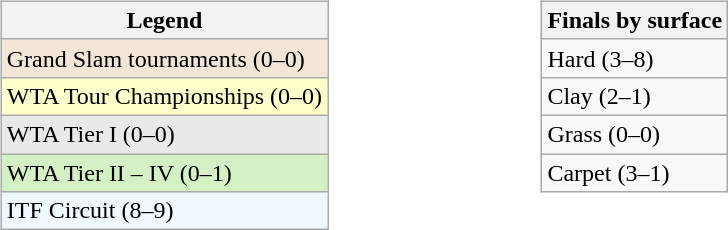<table>
<tr>
<td valign=top width=33% align=left><br><table class="wikitable sortable mw-collapsible mw-collapsed">
<tr>
<th>Legend</th>
</tr>
<tr style="background:#f3e6d7;">
<td>Grand Slam tournaments (0–0)</td>
</tr>
<tr style="background:#ffc;">
<td>WTA Tour Championships (0–0)</td>
</tr>
<tr style="background:#e9e9e9;">
<td>WTA Tier I (0–0)</td>
</tr>
<tr style="background:#d4f1c5;">
<td>WTA Tier II – IV (0–1)</td>
</tr>
<tr style="background:#f0f8ff;">
<td>ITF Circuit (8–9)</td>
</tr>
</table>
</td>
<td valign=top width=33% align=left><br><table class="wikitable sortable mw-collapsible mw-collapsed">
<tr>
<th>Finals by surface</th>
</tr>
<tr>
<td>Hard (3–8)</td>
</tr>
<tr>
<td>Clay (2–1)</td>
</tr>
<tr>
<td>Grass (0–0)</td>
</tr>
<tr>
<td>Carpet (3–1)</td>
</tr>
</table>
</td>
</tr>
</table>
